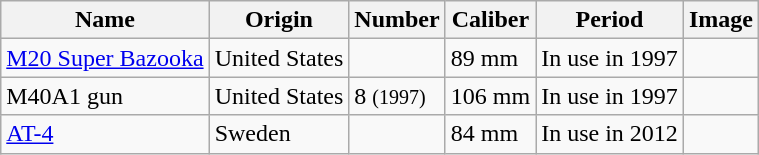<table class="wikitable mw-collapsible mw-collapsed">
<tr>
<th>Name</th>
<th>Origin</th>
<th>Number</th>
<th>Caliber</th>
<th>Period</th>
<th>Image</th>
</tr>
<tr>
<td><a href='#'>M20 Super Bazooka</a></td>
<td>United States</td>
<td></td>
<td>89 mm</td>
<td>In use in 1997</td>
<td></td>
</tr>
<tr>
<td>M40A1 gun</td>
<td>United States</td>
<td>8 <small>(1997)</small></td>
<td>106 mm</td>
<td>In use in 1997</td>
<td></td>
</tr>
<tr>
<td><a href='#'>AT-4</a></td>
<td>Sweden</td>
<td></td>
<td>84 mm</td>
<td>In use in 2012</td>
<td></td>
</tr>
</table>
